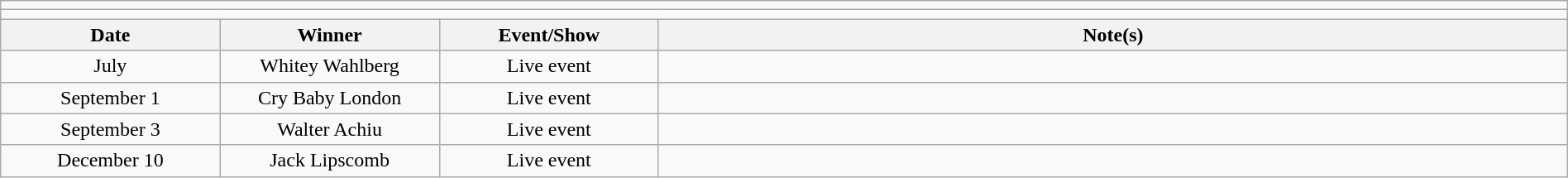<table class="wikitable" style="text-align:center; width:100%;">
<tr>
<td colspan=5></td>
</tr>
<tr>
<td colspan=5><strong></strong></td>
</tr>
<tr>
<th width=14%>Date</th>
<th width=14%>Winner</th>
<th width=14%>Event/Show</th>
<th width=58%>Note(s)</th>
</tr>
<tr>
<td>July</td>
<td>Whitey Wahlberg</td>
<td>Live event</td>
<td align=left></td>
</tr>
<tr>
<td>September 1</td>
<td>Cry Baby London</td>
<td>Live event</td>
<td align=left></td>
</tr>
<tr>
<td>September 3</td>
<td>Walter Achiu</td>
<td>Live event</td>
<td align=left></td>
</tr>
<tr>
<td>December 10</td>
<td>Jack Lipscomb</td>
<td>Live event</td>
<td align=left></td>
</tr>
</table>
